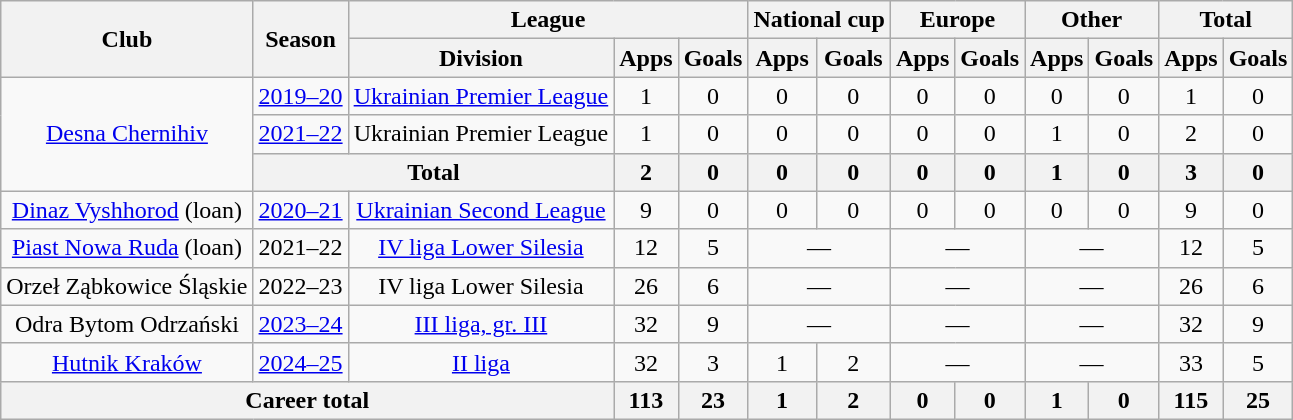<table class="wikitable" style="text-align:center">
<tr>
<th rowspan="2">Club</th>
<th rowspan="2">Season</th>
<th colspan="3">League</th>
<th colspan="2">National cup</th>
<th colspan="2">Europe</th>
<th colspan="2">Other</th>
<th colspan="2">Total</th>
</tr>
<tr>
<th>Division</th>
<th>Apps</th>
<th>Goals</th>
<th>Apps</th>
<th>Goals</th>
<th>Apps</th>
<th>Goals</th>
<th>Apps</th>
<th>Goals</th>
<th>Apps</th>
<th>Goals</th>
</tr>
<tr>
<td rowspan= "3"><a href='#'>Desna Chernihiv</a></td>
<td><a href='#'>2019–20</a></td>
<td><a href='#'>Ukrainian Premier League</a></td>
<td>1</td>
<td>0</td>
<td>0</td>
<td>0</td>
<td>0</td>
<td>0</td>
<td>0</td>
<td>0</td>
<td>1</td>
<td>0</td>
</tr>
<tr>
<td><a href='#'>2021–22</a></td>
<td>Ukrainian Premier League</td>
<td>1</td>
<td>0</td>
<td>0</td>
<td>0</td>
<td>0</td>
<td>0</td>
<td>1</td>
<td>0</td>
<td>2</td>
<td>0</td>
</tr>
<tr>
<th colspan="2">Total</th>
<th>2</th>
<th>0</th>
<th>0</th>
<th>0</th>
<th>0</th>
<th>0</th>
<th>1</th>
<th>0</th>
<th>3</th>
<th>0</th>
</tr>
<tr>
<td><a href='#'>Dinaz Vyshhorod</a> (loan)</td>
<td><a href='#'>2020–21</a></td>
<td><a href='#'>Ukrainian Second League</a></td>
<td>9</td>
<td>0</td>
<td>0</td>
<td>0</td>
<td>0</td>
<td>0</td>
<td>0</td>
<td>0</td>
<td>9</td>
<td>0</td>
</tr>
<tr>
<td><a href='#'>Piast Nowa Ruda</a> (loan)</td>
<td>2021–22</td>
<td><a href='#'>IV liga Lower Silesia</a></td>
<td>12</td>
<td>5</td>
<td colspan="2">—</td>
<td colspan="2">—</td>
<td colspan="2">—</td>
<td>12</td>
<td>5</td>
</tr>
<tr>
<td>Orzeł Ząbkowice Śląskie</td>
<td>2022–23</td>
<td>IV liga Lower Silesia</td>
<td>26</td>
<td>6</td>
<td colspan="2">—</td>
<td colspan="2">—</td>
<td colspan="2">—</td>
<td>26</td>
<td>6</td>
</tr>
<tr>
<td>Odra Bytom Odrzański</td>
<td><a href='#'>2023–24</a></td>
<td><a href='#'>III liga, gr. III</a></td>
<td>32</td>
<td>9</td>
<td colspan="2">—</td>
<td colspan="2">—</td>
<td colspan="2">—</td>
<td>32</td>
<td>9</td>
</tr>
<tr>
<td><a href='#'>Hutnik Kraków</a></td>
<td><a href='#'>2024–25</a></td>
<td><a href='#'>II liga</a></td>
<td>32</td>
<td>3</td>
<td>1</td>
<td>2</td>
<td colspan="2">—</td>
<td colspan="2">—</td>
<td>33</td>
<td>5</td>
</tr>
<tr>
<th colspan="3">Career total</th>
<th>113</th>
<th>23</th>
<th>1</th>
<th>2</th>
<th>0</th>
<th>0</th>
<th>1</th>
<th>0</th>
<th>115</th>
<th>25</th>
</tr>
</table>
